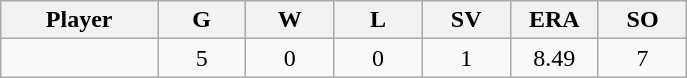<table class="wikitable sortable">
<tr>
<th bgcolor="#DDDDFF" width="16%">Player</th>
<th bgcolor="#DDDDFF" width="9%">G</th>
<th bgcolor="#DDDDFF" width="9%">W</th>
<th bgcolor="#DDDDFF" width="9%">L</th>
<th bgcolor="#DDDDFF" width="9%">SV</th>
<th bgcolor="#DDDDFF" width="9%">ERA</th>
<th bgcolor="#DDDDFF" width="9%">SO</th>
</tr>
<tr align="center">
<td></td>
<td>5</td>
<td>0</td>
<td>0</td>
<td>1</td>
<td>8.49</td>
<td>7</td>
</tr>
</table>
